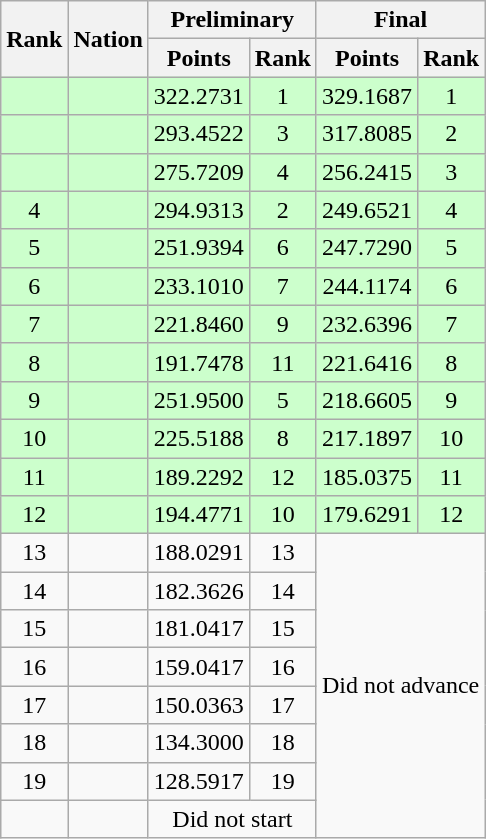<table class="wikitable sortable" style="text-align:center">
<tr>
<th rowspan=2>Rank</th>
<th rowspan=2>Nation</th>
<th colspan=2>Preliminary</th>
<th colspan=2>Final</th>
</tr>
<tr>
<th>Points</th>
<th>Rank</th>
<th>Points</th>
<th>Rank</th>
</tr>
<tr bgcolor=ccffcc>
<td></td>
<td align=left></td>
<td>322.2731</td>
<td>1</td>
<td>329.1687</td>
<td>1</td>
</tr>
<tr bgcolor=ccffcc>
<td></td>
<td align=left></td>
<td>293.4522</td>
<td>3</td>
<td>317.8085</td>
<td>2</td>
</tr>
<tr bgcolor=ccffcc>
<td></td>
<td align=left></td>
<td>275.7209</td>
<td>4</td>
<td>256.2415</td>
<td>3</td>
</tr>
<tr bgcolor=ccffcc>
<td>4</td>
<td align=left></td>
<td>294.9313</td>
<td>2</td>
<td>249.6521</td>
<td>4</td>
</tr>
<tr bgcolor=ccffcc>
<td>5</td>
<td align=left></td>
<td>251.9394</td>
<td>6</td>
<td>247.7290</td>
<td>5</td>
</tr>
<tr bgcolor=ccffcc>
<td>6</td>
<td align=left></td>
<td>233.1010</td>
<td>7</td>
<td>244.1174</td>
<td>6</td>
</tr>
<tr bgcolor=ccffcc>
<td>7</td>
<td align=left></td>
<td>221.8460</td>
<td>9</td>
<td>232.6396</td>
<td>7</td>
</tr>
<tr bgcolor=ccffcc>
<td>8</td>
<td align=left></td>
<td>191.7478</td>
<td>11</td>
<td>221.6416</td>
<td>8</td>
</tr>
<tr bgcolor=ccffcc>
<td>9</td>
<td align=left></td>
<td>251.9500</td>
<td>5</td>
<td>218.6605</td>
<td>9</td>
</tr>
<tr bgcolor=ccffcc>
<td>10</td>
<td align=left></td>
<td>225.5188</td>
<td>8</td>
<td>217.1897</td>
<td>10</td>
</tr>
<tr bgcolor=ccffcc>
<td>11</td>
<td align=left></td>
<td>189.2292</td>
<td>12</td>
<td>185.0375</td>
<td>11</td>
</tr>
<tr bgcolor=ccffcc>
<td>12</td>
<td align=left></td>
<td>194.4771</td>
<td>10</td>
<td>179.6291</td>
<td>12</td>
</tr>
<tr>
<td>13</td>
<td align=left></td>
<td>188.0291</td>
<td>13</td>
<td rowspan=8 colspan=2>Did not advance</td>
</tr>
<tr>
<td>14</td>
<td align=left></td>
<td>182.3626</td>
<td>14</td>
</tr>
<tr>
<td>15</td>
<td align=left></td>
<td>181.0417</td>
<td>15</td>
</tr>
<tr>
<td>16</td>
<td align=left></td>
<td>159.0417</td>
<td>16</td>
</tr>
<tr>
<td>17</td>
<td align=left></td>
<td>150.0363</td>
<td>17</td>
</tr>
<tr>
<td>18</td>
<td align=left></td>
<td>134.3000</td>
<td>18</td>
</tr>
<tr>
<td>19</td>
<td align=left></td>
<td>128.5917</td>
<td>19</td>
</tr>
<tr>
<td></td>
<td align=left></td>
<td colspan=2>Did not start</td>
</tr>
</table>
